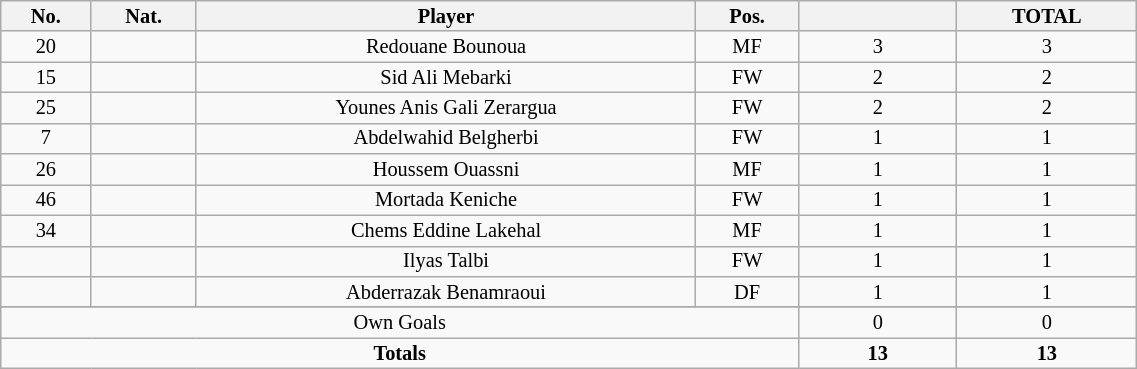<table class="wikitable sortable alternance"  style="font-size:85%; text-align:center; line-height:14px; width:60%;">
<tr>
<th width=10>No.</th>
<th width=10>Nat.</th>
<th width=140>Player</th>
<th width=10>Pos.</th>
<th width=40></th>
<th width=10>TOTAL</th>
</tr>
<tr>
<td>20</td>
<td></td>
<td>Redouane Bounoua</td>
<td>MF</td>
<td>3</td>
<td>3</td>
</tr>
<tr>
<td>15</td>
<td></td>
<td>Sid Ali Mebarki</td>
<td>FW</td>
<td>2</td>
<td>2</td>
</tr>
<tr>
<td>25</td>
<td></td>
<td>Younes Anis Gali Zerargua</td>
<td>FW</td>
<td>2</td>
<td>2</td>
</tr>
<tr>
<td>7</td>
<td></td>
<td>Abdelwahid Belgherbi</td>
<td>FW</td>
<td>1</td>
<td>1</td>
</tr>
<tr>
<td>26</td>
<td></td>
<td>Houssem Ouassni</td>
<td>MF</td>
<td>1</td>
<td>1</td>
</tr>
<tr>
<td>46</td>
<td></td>
<td>Mortada  Keniche</td>
<td>FW</td>
<td>1</td>
<td>1</td>
</tr>
<tr>
<td>34</td>
<td></td>
<td>Chems Eddine Lakehal</td>
<td>MF</td>
<td>1</td>
<td>1</td>
</tr>
<tr>
<td></td>
<td></td>
<td>Ilyas Talbi</td>
<td>FW</td>
<td>1</td>
<td>1</td>
</tr>
<tr>
<td></td>
<td></td>
<td>Abderrazak Benamraoui</td>
<td>DF</td>
<td>1</td>
<td>1</td>
</tr>
<tr>
</tr>
<tr class="sortbottom">
<td colspan="4">Own Goals</td>
<td>0</td>
<td>0</td>
</tr>
<tr class="sortbottom">
<td colspan="4"><strong>Totals</strong></td>
<td><strong>13</strong></td>
<td><strong>13</strong></td>
</tr>
</table>
